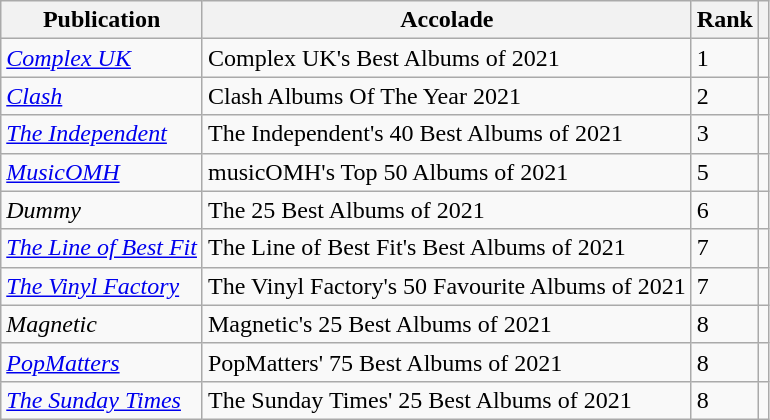<table class="wikitable sortable">
<tr>
<th>Publication</th>
<th>Accolade</th>
<th>Rank</th>
<th class="unsortable"></th>
</tr>
<tr>
<td><em><a href='#'>Complex UK</a></em></td>
<td>Complex UK's Best Albums of 2021</td>
<td>1</td>
<td></td>
</tr>
<tr>
<td><em><a href='#'>Clash</a></em></td>
<td>Clash Albums Of The Year 2021</td>
<td>2</td>
<td></td>
</tr>
<tr>
<td><em><a href='#'>The Independent</a></em></td>
<td>The Independent's 40 Best Albums of 2021</td>
<td>3</td>
<td></td>
</tr>
<tr>
<td><em><a href='#'>MusicOMH</a></em></td>
<td>musicOMH's Top 50 Albums of 2021</td>
<td>5</td>
<td></td>
</tr>
<tr>
<td><em>Dummy</em></td>
<td>The 25 Best Albums of 2021</td>
<td>6</td>
<td></td>
</tr>
<tr>
<td><em><a href='#'>The Line of Best Fit</a></em></td>
<td>The Line of Best Fit's Best Albums of 2021</td>
<td>7</td>
<td></td>
</tr>
<tr>
<td><em><a href='#'>The Vinyl Factory</a></em></td>
<td>The Vinyl Factory's 50 Favourite Albums of 2021</td>
<td>7</td>
<td></td>
</tr>
<tr>
<td><em>Magnetic</em></td>
<td>Magnetic's 25 Best Albums of 2021</td>
<td>8</td>
<td></td>
</tr>
<tr>
<td><em><a href='#'>PopMatters</a></em></td>
<td>PopMatters' 75 Best Albums of 2021</td>
<td>8</td>
<td></td>
</tr>
<tr>
<td><em><a href='#'>The Sunday Times</a></em></td>
<td>The Sunday Times' 25 Best Albums of 2021</td>
<td>8</td>
<td></td>
</tr>
</table>
